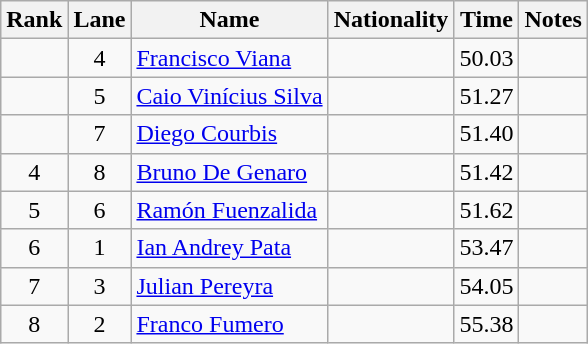<table class="wikitable sortable" style="text-align:center">
<tr>
<th>Rank</th>
<th>Lane</th>
<th>Name</th>
<th>Nationality</th>
<th>Time</th>
<th>Notes</th>
</tr>
<tr>
<td></td>
<td>4</td>
<td align=left><a href='#'>Francisco Viana</a></td>
<td align=left></td>
<td>50.03</td>
<td></td>
</tr>
<tr>
<td></td>
<td>5</td>
<td align=left><a href='#'>Caio Vinícius Silva</a></td>
<td align=left></td>
<td>51.27</td>
<td></td>
</tr>
<tr>
<td></td>
<td>7</td>
<td align=left><a href='#'>Diego Courbis</a></td>
<td align=left></td>
<td>51.40</td>
<td></td>
</tr>
<tr>
<td>4</td>
<td>8</td>
<td align=left><a href='#'>Bruno De Genaro</a></td>
<td align=left></td>
<td>51.42</td>
<td></td>
</tr>
<tr>
<td>5</td>
<td>6</td>
<td align=left><a href='#'>Ramón Fuenzalida</a></td>
<td align=left></td>
<td>51.62</td>
<td></td>
</tr>
<tr>
<td>6</td>
<td>1</td>
<td align=left><a href='#'>Ian Andrey Pata</a></td>
<td align=left></td>
<td>53.47</td>
<td></td>
</tr>
<tr>
<td>7</td>
<td>3</td>
<td align=left><a href='#'>Julian Pereyra</a></td>
<td align=left></td>
<td>54.05</td>
<td></td>
</tr>
<tr>
<td>8</td>
<td>2</td>
<td align=left><a href='#'>Franco Fumero</a></td>
<td align=left></td>
<td>55.38</td>
<td></td>
</tr>
</table>
